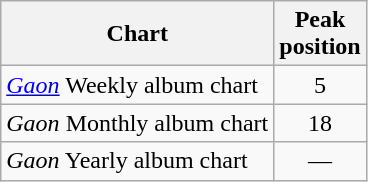<table class="wikitable sortable">
<tr>
<th>Chart</th>
<th>Peak<br>position</th>
</tr>
<tr>
<td><em><a href='#'>Gaon</a></em> Weekly album chart</td>
<td style="text-align:center;">5</td>
</tr>
<tr>
<td><em>Gaon</em> Monthly album chart</td>
<td style="text-align:center;">18</td>
</tr>
<tr>
<td><em>Gaon</em> Yearly album chart</td>
<td style="text-align:center;">—</td>
</tr>
</table>
